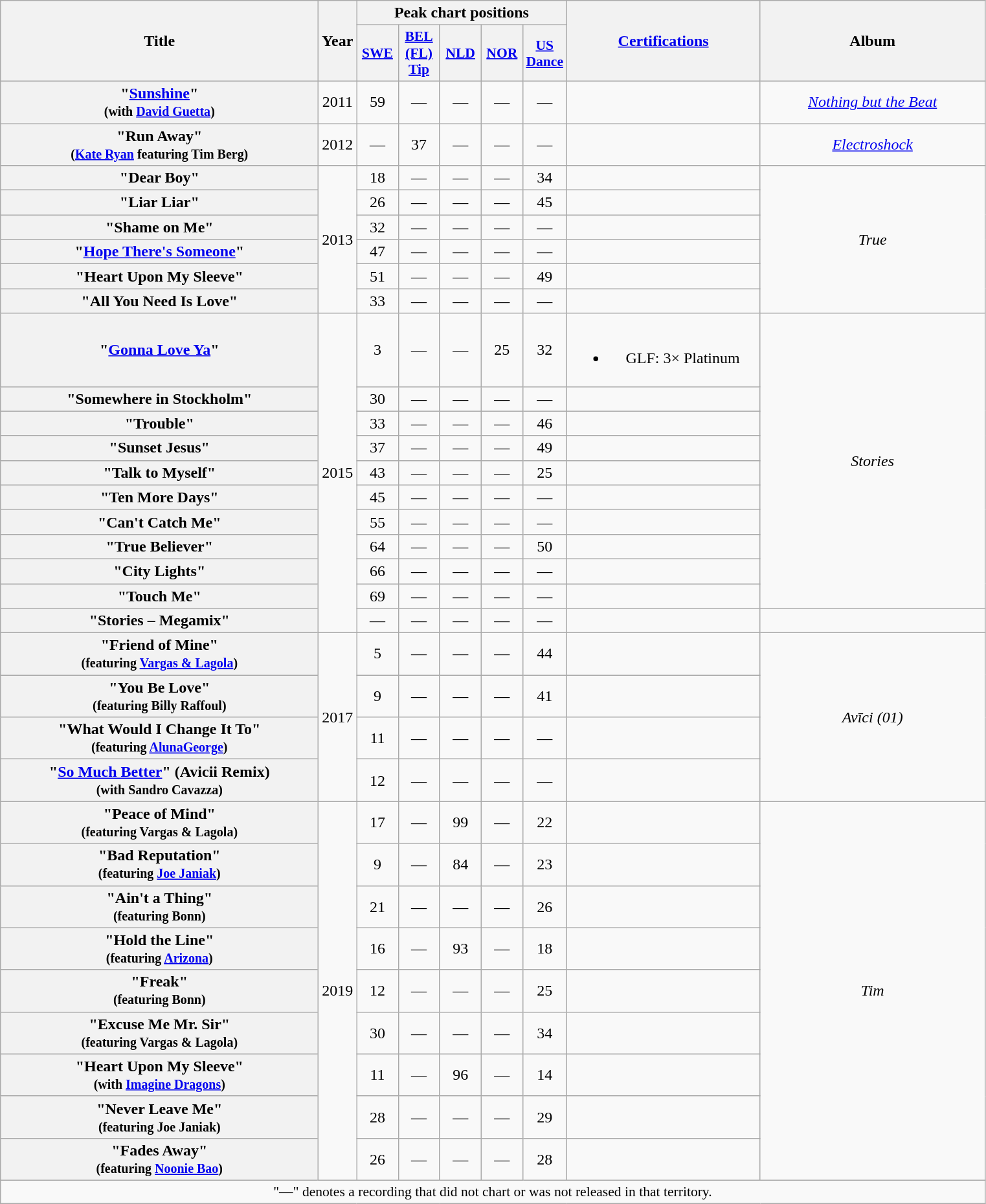<table class="wikitable plainrowheaders" style="text-align:center;" border="1">
<tr>
<th scope="col" rowspan="2" style="width:20em;">Title</th>
<th scope="col" rowspan="2" style="width:2em;">Year</th>
<th colspan="5" scope="col">Peak chart positions</th>
<th scope="col" rowspan="2" style="width:12em;"><a href='#'>Certifications</a></th>
<th scope="col" rowspan="2" style="width:14em;">Album</th>
</tr>
<tr>
<th scope="col" style="width:2.5em;font-size:90%;"><a href='#'>SWE</a><br></th>
<th scope="col" style="width:2.5em;font-size:90%;"><a href='#'>BEL<br>(FL)<br>Tip</a><br></th>
<th scope="col" style="width:2.5em;font-size:90%;"><a href='#'>NLD</a><br></th>
<th scope="col" style="width:2.5em;font-size:90%;"><a href='#'>NOR</a><br></th>
<th scope="col" style="width:2.5em;font-size:90%;"><a href='#'>US<br>Dance</a><br></th>
</tr>
<tr>
<th scope="row">"<a href='#'>Sunshine</a>"<br><small>(with <a href='#'>David Guetta</a>)</small></th>
<td>2011</td>
<td>59</td>
<td>—</td>
<td>—</td>
<td>—</td>
<td>—</td>
<td></td>
<td><em><a href='#'>Nothing but the Beat</a></em></td>
</tr>
<tr>
<th scope="row">"Run Away"<br><small>(<a href='#'>Kate Ryan</a> featuring Tim Berg)</small></th>
<td>2012</td>
<td>—</td>
<td>37</td>
<td>—</td>
<td>—</td>
<td>—</td>
<td></td>
<td><em><a href='#'>Electroshock</a></em></td>
</tr>
<tr>
<th scope="row">"Dear Boy"</th>
<td rowspan="6">2013</td>
<td>18</td>
<td>—</td>
<td>—</td>
<td>—</td>
<td>34</td>
<td></td>
<td rowspan="6"><em>True</em></td>
</tr>
<tr>
<th scope="row">"Liar Liar"</th>
<td>26</td>
<td>—</td>
<td>—</td>
<td>—</td>
<td>45</td>
<td></td>
</tr>
<tr>
<th scope="row">"Shame on Me"</th>
<td>32</td>
<td>—</td>
<td>—</td>
<td>—</td>
<td>—</td>
<td></td>
</tr>
<tr>
<th scope="row">"<a href='#'>Hope There's Someone</a>"</th>
<td>47</td>
<td>—</td>
<td>—</td>
<td>—</td>
<td>—</td>
<td></td>
</tr>
<tr>
<th scope="row">"Heart Upon My Sleeve"</th>
<td>51</td>
<td>—</td>
<td>—</td>
<td>—</td>
<td>49</td>
<td></td>
</tr>
<tr>
<th scope="row">"All You Need Is Love"</th>
<td>33</td>
<td>—</td>
<td>—</td>
<td>—</td>
<td>—</td>
<td></td>
</tr>
<tr>
<th scope="row">"<a href='#'>Gonna Love Ya</a>"</th>
<td rowspan="11">2015</td>
<td>3</td>
<td>—</td>
<td>—</td>
<td>25</td>
<td>32</td>
<td><br><ul><li>GLF: 3× Platinum</li></ul></td>
<td rowspan="10"><em>Stories</em></td>
</tr>
<tr>
<th scope="row">"Somewhere in Stockholm"</th>
<td>30</td>
<td>—</td>
<td>—</td>
<td>—</td>
<td>—</td>
<td></td>
</tr>
<tr>
<th scope="row">"Trouble"</th>
<td>33</td>
<td>—</td>
<td>—</td>
<td>—</td>
<td>46</td>
<td></td>
</tr>
<tr>
<th scope="row">"Sunset Jesus"</th>
<td>37</td>
<td>—</td>
<td>—</td>
<td>—</td>
<td>49</td>
<td></td>
</tr>
<tr>
<th scope="row">"Talk to Myself"</th>
<td>43</td>
<td>—</td>
<td>—</td>
<td>—</td>
<td>25</td>
<td></td>
</tr>
<tr>
<th scope="row">"Ten More Days"</th>
<td>45</td>
<td>—</td>
<td>—</td>
<td>—</td>
<td>—</td>
<td></td>
</tr>
<tr>
<th scope="row">"Can't Catch Me"</th>
<td>55</td>
<td>—</td>
<td>—</td>
<td>—</td>
<td>—</td>
<td></td>
</tr>
<tr>
<th scope="row">"True Believer"</th>
<td>64</td>
<td>—</td>
<td>—</td>
<td>—</td>
<td>50</td>
<td></td>
</tr>
<tr>
<th scope="row">"City Lights"</th>
<td>66</td>
<td>—</td>
<td>—</td>
<td>—</td>
<td>—</td>
<td></td>
</tr>
<tr>
<th scope="row">"Touch Me"</th>
<td>69</td>
<td>—</td>
<td>—</td>
<td>—</td>
<td>—</td>
<td></td>
</tr>
<tr>
<th scope="row">"Stories – Megamix"</th>
<td>—</td>
<td>—</td>
<td>—</td>
<td>—</td>
<td>—</td>
<td></td>
<td></td>
</tr>
<tr>
<th scope="row">"Friend of Mine"<br><small>(featuring <a href='#'>Vargas & Lagola</a>)</small></th>
<td rowspan="4">2017</td>
<td>5</td>
<td>—</td>
<td>—</td>
<td>—</td>
<td>44</td>
<td></td>
<td rowspan="4"><em>Avīci (01)</em></td>
</tr>
<tr>
<th scope="row">"You Be Love"<br><small>(featuring Billy Raffoul)</small></th>
<td>9</td>
<td>—</td>
<td>—</td>
<td>—</td>
<td>41</td>
<td></td>
</tr>
<tr>
<th scope="row">"What Would I Change It To"<br><small>(featuring <a href='#'>AlunaGeorge</a>)</small></th>
<td>11</td>
<td>—</td>
<td>—</td>
<td>—</td>
<td>—</td>
<td></td>
</tr>
<tr>
<th scope="row">"<a href='#'>So Much Better</a>" (Avicii Remix)<br><small>(with Sandro Cavazza)</small></th>
<td>12</td>
<td>—</td>
<td>—</td>
<td>—</td>
<td>—</td>
<td></td>
</tr>
<tr>
<th scope="row">"Peace of Mind"<br><small>(featuring Vargas & Lagola)</small></th>
<td rowspan="9">2019</td>
<td>17</td>
<td>—</td>
<td>99</td>
<td>—</td>
<td>22</td>
<td></td>
<td rowspan="9"><em>Tim</em></td>
</tr>
<tr>
<th scope="row">"Bad Reputation"<br><small>(featuring <a href='#'>Joe Janiak</a>)</small></th>
<td>9</td>
<td>—</td>
<td>84</td>
<td>—</td>
<td>23</td>
<td></td>
</tr>
<tr>
<th scope="row">"Ain't a Thing"<br><small>(featuring Bonn)</small></th>
<td>21</td>
<td>—</td>
<td>—</td>
<td>—</td>
<td>26</td>
<td></td>
</tr>
<tr>
<th scope="row">"Hold the Line"<br><small>(featuring <a href='#'>Arizona</a>)</small></th>
<td>16</td>
<td>—</td>
<td>93</td>
<td>—</td>
<td>18</td>
<td></td>
</tr>
<tr>
<th scope="row">"Freak"<br><small>(featuring Bonn)</small></th>
<td>12</td>
<td>—</td>
<td>—</td>
<td>—</td>
<td>25</td>
<td></td>
</tr>
<tr>
<th scope="row">"Excuse Me Mr. Sir"<br><small>(featuring Vargas & Lagola)</small></th>
<td>30</td>
<td>—</td>
<td>—</td>
<td>—</td>
<td>34</td>
<td></td>
</tr>
<tr>
<th scope="row">"Heart Upon My Sleeve"<br><small>(with <a href='#'>Imagine Dragons</a>)</small></th>
<td>11</td>
<td>—</td>
<td>96</td>
<td>—</td>
<td>14</td>
<td></td>
</tr>
<tr>
<th scope="row">"Never Leave Me"<br><small>(featuring Joe Janiak)</small></th>
<td>28</td>
<td>—</td>
<td>—</td>
<td>—</td>
<td>29</td>
<td></td>
</tr>
<tr>
<th scope="row">"Fades Away"<br><small>(featuring <a href='#'>Noonie Bao</a>)</small></th>
<td>26</td>
<td>—</td>
<td>—</td>
<td>—</td>
<td>28</td>
<td></td>
</tr>
<tr>
<td colspan="15" style="font-size:90%">"—" denotes a recording that did not chart or was not released in that territory.</td>
</tr>
</table>
